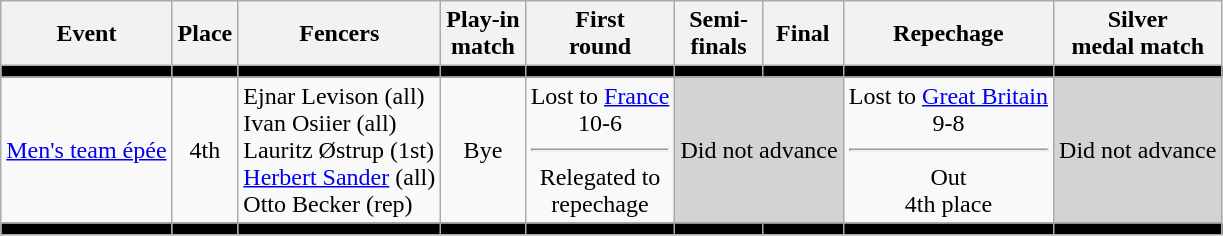<table class=wikitable>
<tr>
<th>Event</th>
<th>Place</th>
<th>Fencers</th>
<th>Play-in <br> match</th>
<th>First <br> round</th>
<th>Semi-<br>finals</th>
<th>Final</th>
<th>Repechage</th>
<th>Silver <br> medal match</th>
</tr>
<tr bgcolor=black>
<td></td>
<td></td>
<td></td>
<td></td>
<td></td>
<td></td>
<td></td>
<td></td>
<td></td>
</tr>
<tr align=center>
<td align=left><a href='#'>Men's team épée</a></td>
<td>4th</td>
<td align=left>Ejnar Levison (all) <br> Ivan Osiier (all) <br> Lauritz Østrup (1st) <br> <a href='#'>Herbert Sander</a> (all) <br> Otto Becker (rep)</td>
<td>Bye</td>
<td>Lost to <a href='#'>France</a> <br> 10-6 <hr> Relegated to <br> repechage</td>
<td colspan=2 bgcolor=lightgray>Did not advance</td>
<td>Lost to <a href='#'>Great Britain</a> <br> 9-8 <hr> Out <br> 4th place</td>
<td bgcolor=lightgray>Did not advance</td>
</tr>
<tr bgcolor=black>
<td></td>
<td></td>
<td></td>
<td></td>
<td></td>
<td></td>
<td></td>
<td></td>
<td></td>
</tr>
</table>
